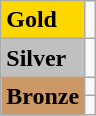<table class="wikitable">
<tr>
<td bgcolor="gold"><strong>Gold</strong></td>
<td></td>
</tr>
<tr>
<td bgcolor="silver"><strong>Silver</strong></td>
<td></td>
</tr>
<tr>
<td rowspan="2" bgcolor="#cc9966"><strong>Bronze</strong></td>
<td></td>
</tr>
<tr>
<td></td>
</tr>
</table>
